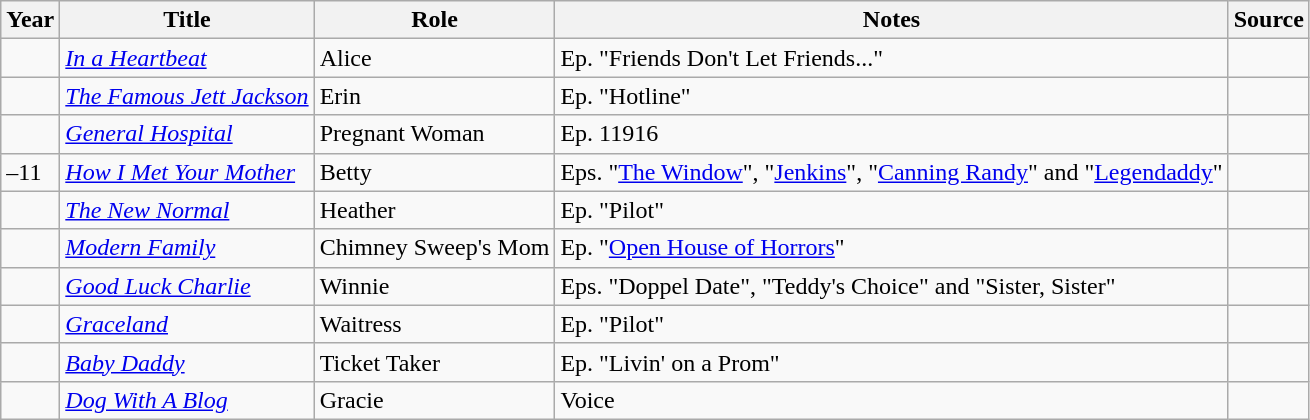<table class="wikitable sortable">
<tr>
<th>Year</th>
<th>Title</th>
<th>Role</th>
<th class="unsortable">Notes</th>
<th class="unsortable">Source</th>
</tr>
<tr>
<td></td>
<td><em><a href='#'>In a Heartbeat</a></em></td>
<td>Alice</td>
<td>Ep. "Friends Don't Let Friends..."</td>
<td></td>
</tr>
<tr>
<td></td>
<td data-sort-value="Famous Jett Jackson, The"><em><a href='#'>The Famous Jett Jackson</a></em></td>
<td>Erin</td>
<td>Ep. "Hotline"</td>
<td></td>
</tr>
<tr>
<td></td>
<td><em><a href='#'>General Hospital</a></em></td>
<td>Pregnant Woman</td>
<td>Ep. 11916</td>
<td></td>
</tr>
<tr>
<td>–11</td>
<td><em><a href='#'>How I Met Your Mother</a></em></td>
<td>Betty</td>
<td>Eps. "<a href='#'>The Window</a>", "<a href='#'>Jenkins</a>", "<a href='#'>Canning Randy</a>" and "<a href='#'>Legendaddy</a>"</td>
<td></td>
</tr>
<tr>
<td></td>
<td data-sort-value="New Normal, The"><em><a href='#'>The New Normal</a></em></td>
<td>Heather</td>
<td>Ep. "Pilot"</td>
<td></td>
</tr>
<tr>
<td></td>
<td><em><a href='#'>Modern Family</a></em></td>
<td>Chimney Sweep's Mom</td>
<td>Ep. "<a href='#'>Open House of Horrors</a>"</td>
<td></td>
</tr>
<tr>
<td></td>
<td><em><a href='#'>Good Luck Charlie</a></em></td>
<td>Winnie</td>
<td>Eps. "Doppel Date", "Teddy's Choice" and "Sister, Sister"</td>
<td></td>
</tr>
<tr>
<td></td>
<td><em><a href='#'>Graceland</a></em></td>
<td>Waitress</td>
<td>Ep. "Pilot"</td>
<td></td>
</tr>
<tr>
<td></td>
<td><em><a href='#'>Baby Daddy</a></em></td>
<td>Ticket Taker</td>
<td>Ep. "Livin' on a Prom"</td>
<td></td>
</tr>
<tr>
<td></td>
<td><em><a href='#'>Dog With A Blog</a></em></td>
<td>Gracie</td>
<td>Voice</td>
<td></td>
</tr>
</table>
